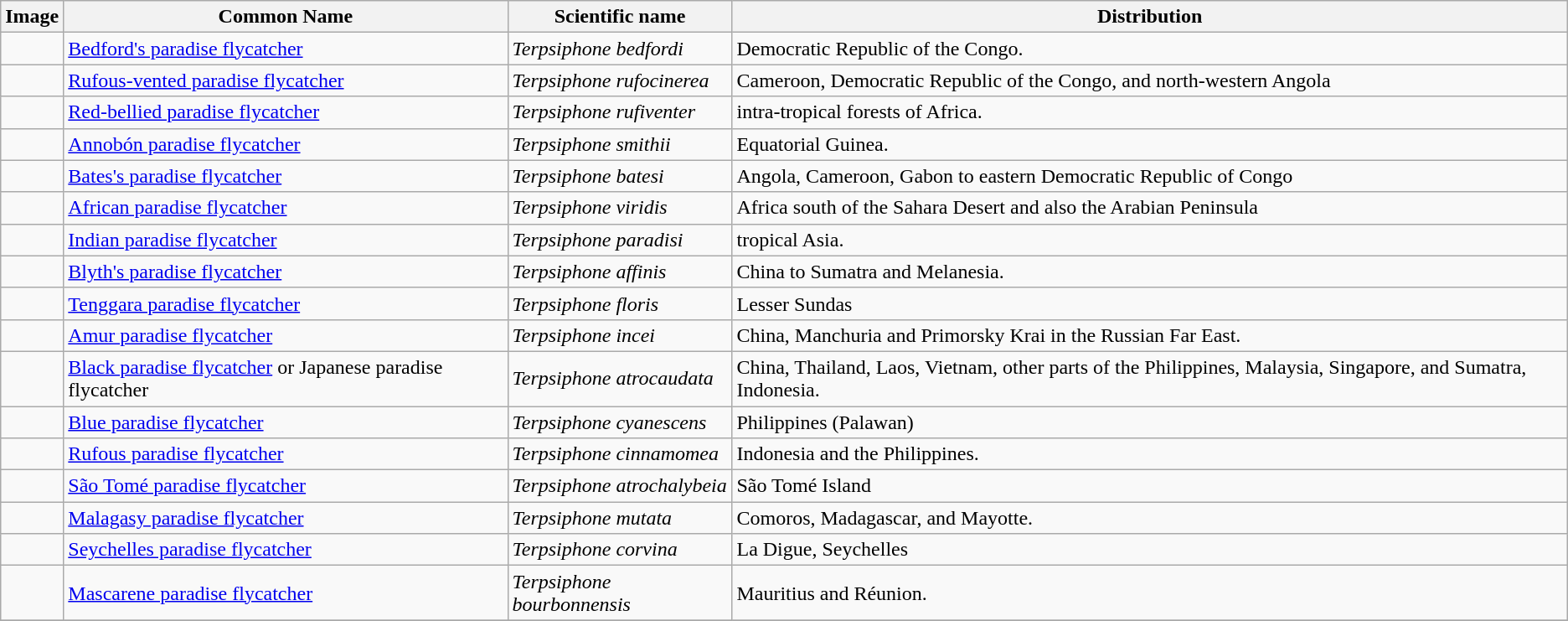<table class="wikitable">
<tr>
<th>Image</th>
<th>Common Name</th>
<th>Scientific name</th>
<th>Distribution</th>
</tr>
<tr>
<td></td>
<td><a href='#'>Bedford's paradise flycatcher</a></td>
<td><em>Terpsiphone bedfordi</em></td>
<td>Democratic Republic of the Congo.</td>
</tr>
<tr>
<td></td>
<td><a href='#'>Rufous-vented paradise flycatcher</a></td>
<td><em>Terpsiphone rufocinerea</em></td>
<td>Cameroon, Democratic Republic of the Congo, and north-western Angola</td>
</tr>
<tr>
<td></td>
<td><a href='#'>Red-bellied paradise flycatcher</a></td>
<td><em>Terpsiphone rufiventer</em></td>
<td>intra-tropical forests of Africa.</td>
</tr>
<tr>
<td></td>
<td><a href='#'>Annobón paradise flycatcher</a></td>
<td><em>Terpsiphone smithii</em></td>
<td>Equatorial Guinea.</td>
</tr>
<tr>
<td></td>
<td><a href='#'>Bates's paradise flycatcher</a></td>
<td><em>Terpsiphone batesi</em></td>
<td>Angola, Cameroon, Gabon to eastern Democratic Republic of Congo</td>
</tr>
<tr>
<td></td>
<td><a href='#'>African paradise flycatcher</a></td>
<td><em>Terpsiphone viridis</em></td>
<td>Africa south of the Sahara Desert and also the Arabian Peninsula</td>
</tr>
<tr>
<td></td>
<td><a href='#'>Indian paradise flycatcher</a></td>
<td><em>Terpsiphone paradisi</em></td>
<td>tropical Asia.</td>
</tr>
<tr>
<td></td>
<td><a href='#'>Blyth's paradise flycatcher</a></td>
<td><em>Terpsiphone affinis</em></td>
<td>China to Sumatra and Melanesia.</td>
</tr>
<tr>
<td></td>
<td><a href='#'>Tenggara paradise flycatcher</a></td>
<td><em>Terpsiphone floris</em></td>
<td>Lesser Sundas</td>
</tr>
<tr>
<td></td>
<td><a href='#'>Amur paradise flycatcher</a></td>
<td><em>Terpsiphone incei</em></td>
<td>China, Manchuria and Primorsky Krai in the Russian Far East.</td>
</tr>
<tr>
<td></td>
<td><a href='#'>Black paradise flycatcher</a> or Japanese paradise flycatcher</td>
<td><em>Terpsiphone atrocaudata</em></td>
<td>China, Thailand, Laos, Vietnam, other parts of the Philippines, Malaysia, Singapore, and Sumatra, Indonesia.</td>
</tr>
<tr>
<td></td>
<td><a href='#'>Blue paradise flycatcher</a></td>
<td><em>Terpsiphone cyanescens</em></td>
<td>Philippines (Palawan)</td>
</tr>
<tr>
<td></td>
<td><a href='#'>Rufous paradise flycatcher</a></td>
<td><em>Terpsiphone cinnamomea</em></td>
<td>Indonesia and the Philippines.</td>
</tr>
<tr>
<td></td>
<td><a href='#'>São Tomé paradise flycatcher</a></td>
<td><em>Terpsiphone atrochalybeia</em></td>
<td>São Tomé Island</td>
</tr>
<tr>
<td></td>
<td><a href='#'>Malagasy paradise flycatcher</a></td>
<td><em>Terpsiphone mutata</em></td>
<td>Comoros, Madagascar, and Mayotte.</td>
</tr>
<tr>
<td></td>
<td><a href='#'>Seychelles paradise flycatcher</a></td>
<td><em>Terpsiphone corvina</em></td>
<td>La Digue, Seychelles</td>
</tr>
<tr>
<td></td>
<td><a href='#'>Mascarene paradise flycatcher</a></td>
<td><em>Terpsiphone bourbonnensis</em></td>
<td>Mauritius and Réunion.</td>
</tr>
<tr>
</tr>
</table>
